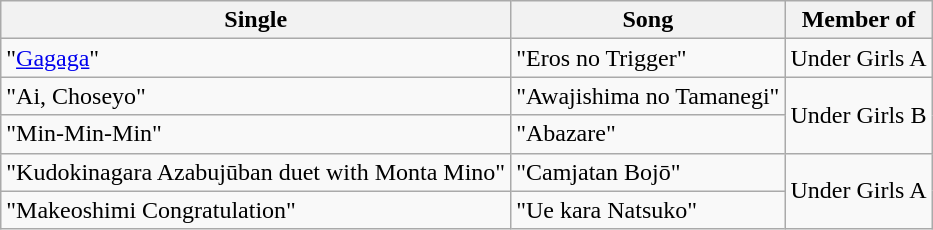<table class="wikitable">
<tr>
<th>Single</th>
<th>Song</th>
<th>Member of</th>
</tr>
<tr>
<td>"<a href='#'>Gagaga</a>"</td>
<td>"Eros no Trigger"</td>
<td>Under Girls A</td>
</tr>
<tr>
<td>"Ai, Choseyo"</td>
<td>"Awajishima no Tamanegi"</td>
<td rowspan="2">Under Girls B</td>
</tr>
<tr>
<td>"Min-Min-Min"</td>
<td>"Abazare"</td>
</tr>
<tr>
<td>"Kudokinagara Azabujūban duet with Monta Mino"</td>
<td>"Camjatan Bojō"</td>
<td rowspan="2">Under Girls A</td>
</tr>
<tr>
<td>"Makeoshimi Congratulation"</td>
<td>"Ue kara Natsuko"</td>
</tr>
</table>
